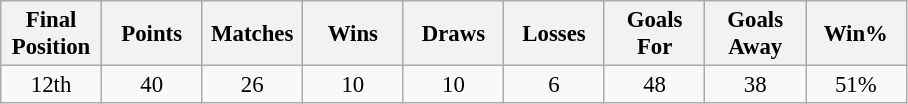<table class="wikitable" style="font-size: 95%; text-align: center;">
<tr>
<th width=60>Final Position</th>
<th width=60>Points</th>
<th width=60>Matches</th>
<th width=60>Wins</th>
<th width=60>Draws</th>
<th width=60>Losses</th>
<th width=60>Goals For</th>
<th width=60>Goals Away</th>
<th width=60>Win%</th>
</tr>
<tr>
<td>12th</td>
<td>40</td>
<td>26</td>
<td>10</td>
<td>10</td>
<td>6</td>
<td>48</td>
<td>38</td>
<td>51%</td>
</tr>
</table>
